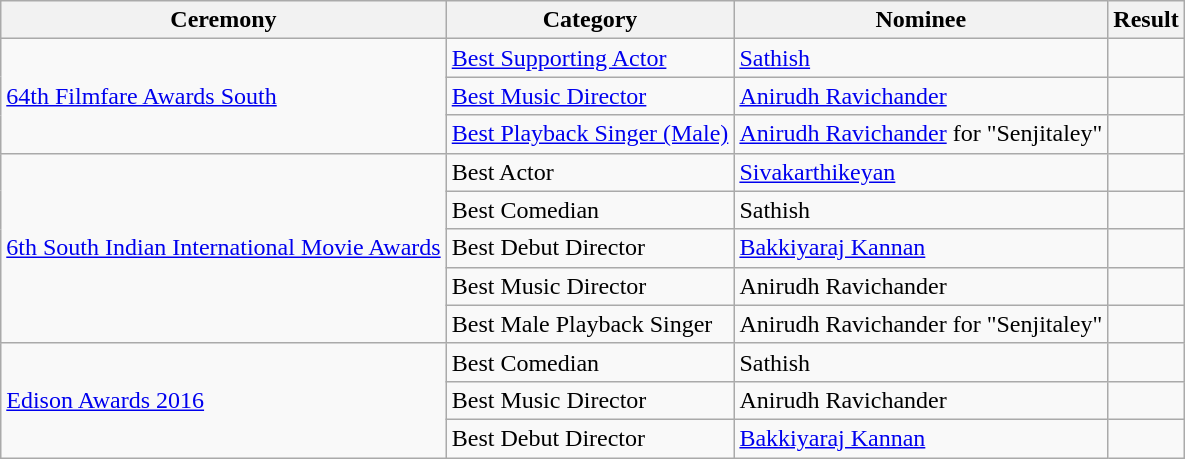<table class="wikitable">
<tr>
<th>Ceremony</th>
<th>Category</th>
<th>Nominee</th>
<th>Result</th>
</tr>
<tr>
<td rowspan="3"><a href='#'>64th Filmfare Awards South</a></td>
<td><a href='#'>Best Supporting Actor</a></td>
<td><a href='#'>Sathish</a></td>
<td></td>
</tr>
<tr>
<td><a href='#'>Best Music Director</a></td>
<td><a href='#'>Anirudh Ravichander</a></td>
<td></td>
</tr>
<tr>
<td><a href='#'>Best Playback Singer (Male)</a></td>
<td><a href='#'>Anirudh Ravichander</a> for "Senjitaley"</td>
<td></td>
</tr>
<tr>
<td rowspan="5"><a href='#'>6th South Indian International Movie Awards</a></td>
<td>Best Actor</td>
<td><a href='#'>Sivakarthikeyan</a></td>
<td></td>
</tr>
<tr>
<td>Best Comedian</td>
<td>Sathish</td>
<td></td>
</tr>
<tr>
<td>Best Debut Director</td>
<td><a href='#'>Bakkiyaraj Kannan</a></td>
<td></td>
</tr>
<tr>
<td>Best Music Director</td>
<td>Anirudh Ravichander</td>
<td></td>
</tr>
<tr>
<td>Best Male Playback Singer</td>
<td>Anirudh Ravichander for "Senjitaley"</td>
<td></td>
</tr>
<tr>
<td rowspan="3"><a href='#'>Edison Awards 2016</a></td>
<td>Best Comedian</td>
<td>Sathish</td>
<td></td>
</tr>
<tr>
<td>Best Music Director</td>
<td>Anirudh Ravichander</td>
<td></td>
</tr>
<tr>
<td>Best Debut Director</td>
<td><a href='#'>Bakkiyaraj Kannan</a></td>
<td></td>
</tr>
</table>
